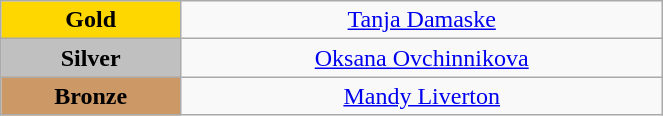<table class="wikitable" style="text-align:center; " width="35%">
<tr>
<td bgcolor="gold"><strong>Gold</strong></td>
<td><a href='#'>Tanja Damaske</a><br>  <small><em></em></small></td>
</tr>
<tr>
<td bgcolor="silver"><strong>Silver</strong></td>
<td><a href='#'>Oksana Ovchinnikova</a><br>  <small><em></em></small></td>
</tr>
<tr>
<td bgcolor="CC9966"><strong>Bronze</strong></td>
<td><a href='#'>Mandy Liverton</a><br>  <small><em></em></small></td>
</tr>
</table>
